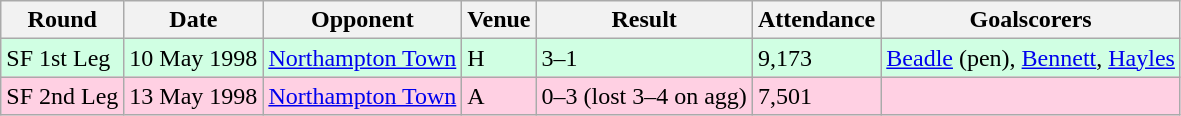<table class="wikitable">
<tr>
<th>Round</th>
<th>Date</th>
<th>Opponent</th>
<th>Venue</th>
<th>Result</th>
<th>Attendance</th>
<th>Goalscorers</th>
</tr>
<tr style="background-color: #d0ffe3;">
<td>SF 1st Leg</td>
<td>10 May 1998</td>
<td><a href='#'>Northampton Town</a></td>
<td>H</td>
<td>3–1</td>
<td>9,173</td>
<td><a href='#'>Beadle</a> (pen), <a href='#'>Bennett</a>, <a href='#'>Hayles</a></td>
</tr>
<tr style="background-color: #ffd0e3;">
<td>SF 2nd Leg</td>
<td>13 May 1998</td>
<td><a href='#'>Northampton Town</a></td>
<td>A</td>
<td>0–3 (lost 3–4 on agg)</td>
<td>7,501</td>
<td></td>
</tr>
</table>
